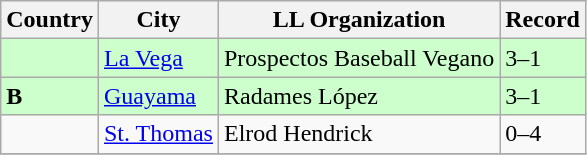<table class="wikitable">
<tr>
<th>Country</th>
<th>City</th>
<th>LL Organization</th>
<th>Record</th>
</tr>
<tr bgcolor="ccffcc">
<td><strong></strong></td>
<td><a href='#'>La Vega</a></td>
<td>Prospectos Baseball Vegano</td>
<td>3–1</td>
</tr>
<tr bgcolor="ccffcc">
<td><strong> B</strong></td>
<td><a href='#'>Guayama</a></td>
<td>Radames López</td>
<td>3–1</td>
</tr>
<tr>
<td><strong></strong></td>
<td><a href='#'>St. Thomas</a></td>
<td>Elrod Hendrick</td>
<td>0–4</td>
</tr>
<tr>
</tr>
</table>
